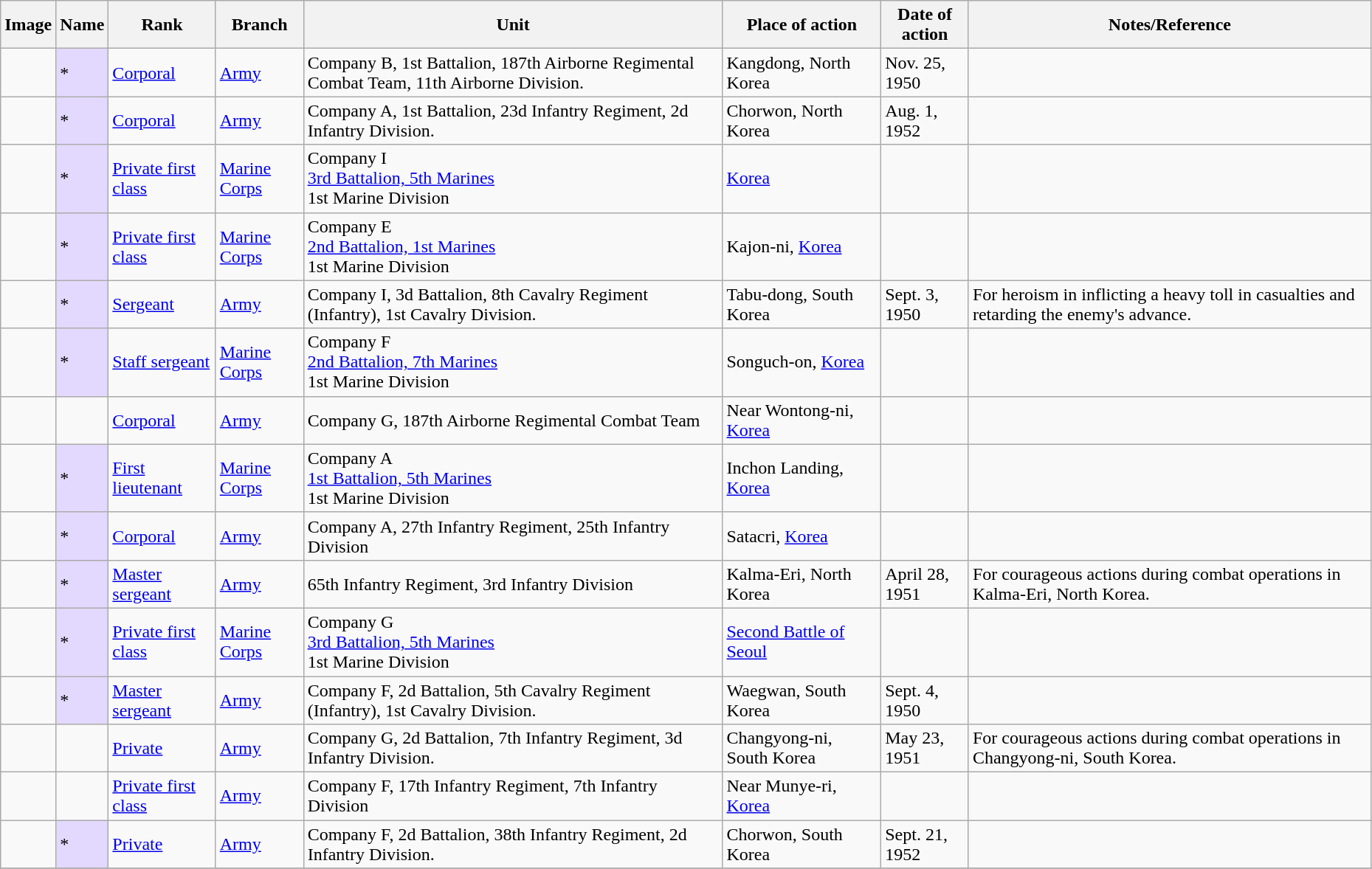<table class="wikitable sortable" width="98%">
<tr>
<th class="unsortable">Image</th>
<th>Name</th>
<th>Rank</th>
<th>Branch</th>
<th>Unit</th>
<th>Place of action</th>
<th>Date of action</th>
<th class="unsortable">Notes/Reference</th>
</tr>
<tr>
<td></td>
<td style="background:#e3d9ff;">*</td>
<td><a href='#'>Corporal</a></td>
<td><a href='#'>Army</a></td>
<td>Company B, 1st Battalion, 187th Airborne Regimental Combat Team, 11th Airborne Division.</td>
<td>Kangdong, North Korea</td>
<td>Nov. 25, 1950</td>
<td></td>
</tr>
<tr>
<td></td>
<td style="background:#e3d9ff;">*</td>
<td><a href='#'>Corporal</a></td>
<td><a href='#'>Army</a></td>
<td>Company A, 1st Battalion, 23d Infantry Regiment, 2d Infantry Division.</td>
<td>Chorwon, North Korea</td>
<td>Aug. 1, 1952</td>
<td></td>
</tr>
<tr>
<td></td>
<td style="background:#e3d9ff;">*</td>
<td><a href='#'>Private first class</a></td>
<td><a href='#'>Marine Corps</a></td>
<td>Company I<br><a href='#'>3rd Battalion, 5th Marines</a><br>1st Marine Division</td>
<td><a href='#'>Korea</a></td>
<td></td>
<td></td>
</tr>
<tr>
<td></td>
<td style="background:#e3d9ff;">*</td>
<td><a href='#'>Private first class</a></td>
<td><a href='#'>Marine Corps</a></td>
<td>Company E<br><a href='#'>2nd Battalion, 1st Marines</a><br>1st Marine Division</td>
<td>Kajon-ni, <a href='#'>Korea</a></td>
<td></td>
<td></td>
</tr>
<tr>
<td></td>
<td style="background:#e3d9ff;">*</td>
<td><a href='#'>Sergeant</a></td>
<td><a href='#'>Army</a></td>
<td>Company I, 3d Battalion, 8th Cavalry Regiment (Infantry), 1st Cavalry Division.</td>
<td>Tabu-dong, South Korea</td>
<td>Sept. 3, 1950</td>
<td>For heroism in inflicting a heavy toll in casualties and retarding the enemy's advance.</td>
</tr>
<tr>
<td></td>
<td style="background:#e3d9ff;">*</td>
<td><a href='#'>Staff sergeant</a></td>
<td><a href='#'>Marine Corps</a></td>
<td>Company F<br><a href='#'>2nd Battalion, 7th Marines</a><br>1st Marine Division</td>
<td>Songuch-on, <a href='#'>Korea</a></td>
<td></td>
<td></td>
</tr>
<tr>
<td></td>
<td></td>
<td><a href='#'>Corporal</a></td>
<td><a href='#'>Army</a></td>
<td>Company G, 187th Airborne Regimental Combat Team</td>
<td>Near Wontong-ni, <a href='#'>Korea</a></td>
<td></td>
<td></td>
</tr>
<tr>
<td></td>
<td style="background:#e3d9ff;">*</td>
<td><a href='#'>First lieutenant</a></td>
<td><a href='#'>Marine Corps</a></td>
<td>Company A<br><a href='#'>1st Battalion, 5th Marines</a><br>1st Marine Division</td>
<td>Inchon Landing, <a href='#'>Korea</a></td>
<td></td>
<td></td>
</tr>
<tr>
<td></td>
<td style="background:#e3d9ff;">*</td>
<td><a href='#'>Corporal</a></td>
<td><a href='#'>Army</a></td>
<td>Company A, 27th Infantry Regiment, 25th Infantry Division</td>
<td>Satacri, <a href='#'>Korea</a></td>
<td></td>
<td></td>
</tr>
<tr>
<td></td>
<td style="background:#e3d9ff;">*</td>
<td><a href='#'>Master sergeant</a></td>
<td><a href='#'>Army</a></td>
<td>65th Infantry Regiment, 3rd Infantry Division</td>
<td>Kalma-Eri, North Korea</td>
<td>April 28, 1951</td>
<td>For courageous actions during combat operations in Kalma-Eri, North Korea.</td>
</tr>
<tr>
<td></td>
<td style="background:#e3d9ff;">*</td>
<td><a href='#'>Private first class</a></td>
<td><a href='#'>Marine Corps</a></td>
<td>Company G<br><a href='#'>3rd Battalion, 5th Marines</a><br>1st Marine Division</td>
<td><a href='#'>Second Battle of Seoul</a></td>
<td></td>
<td></td>
</tr>
<tr>
<td></td>
<td style="background:#e3d9ff;">*</td>
<td><a href='#'>Master sergeant</a></td>
<td><a href='#'>Army</a></td>
<td>Company F, 2d Battalion, 5th Cavalry Regiment (Infantry), 1st Cavalry Division.</td>
<td>Waegwan, South Korea</td>
<td>Sept. 4, 1950</td>
<td></td>
</tr>
<tr>
<td></td>
<td></td>
<td><a href='#'>Private</a></td>
<td><a href='#'>Army</a></td>
<td>Company G, 2d Battalion, 7th Infantry Regiment, 3d Infantry Division.</td>
<td>Changyong-ni, South Korea</td>
<td>May 23, 1951</td>
<td>For courageous actions during combat operations in Changyong-ni, South Korea.</td>
</tr>
<tr>
<td></td>
<td></td>
<td><a href='#'>Private first class</a></td>
<td><a href='#'>Army</a></td>
<td>Company F, 17th Infantry Regiment, 7th Infantry Division</td>
<td>Near Munye-ri, <a href='#'>Korea</a></td>
<td></td>
<td></td>
</tr>
<tr>
<td></td>
<td style="background:#e3d9ff;">*</td>
<td><a href='#'>Private</a></td>
<td><a href='#'>Army</a></td>
<td>Company F, 2d Battalion, 38th Infantry Regiment, 2d Infantry Division.</td>
<td>Chorwon, South Korea</td>
<td>Sept. 21, 1952</td>
<td></td>
</tr>
<tr>
</tr>
</table>
